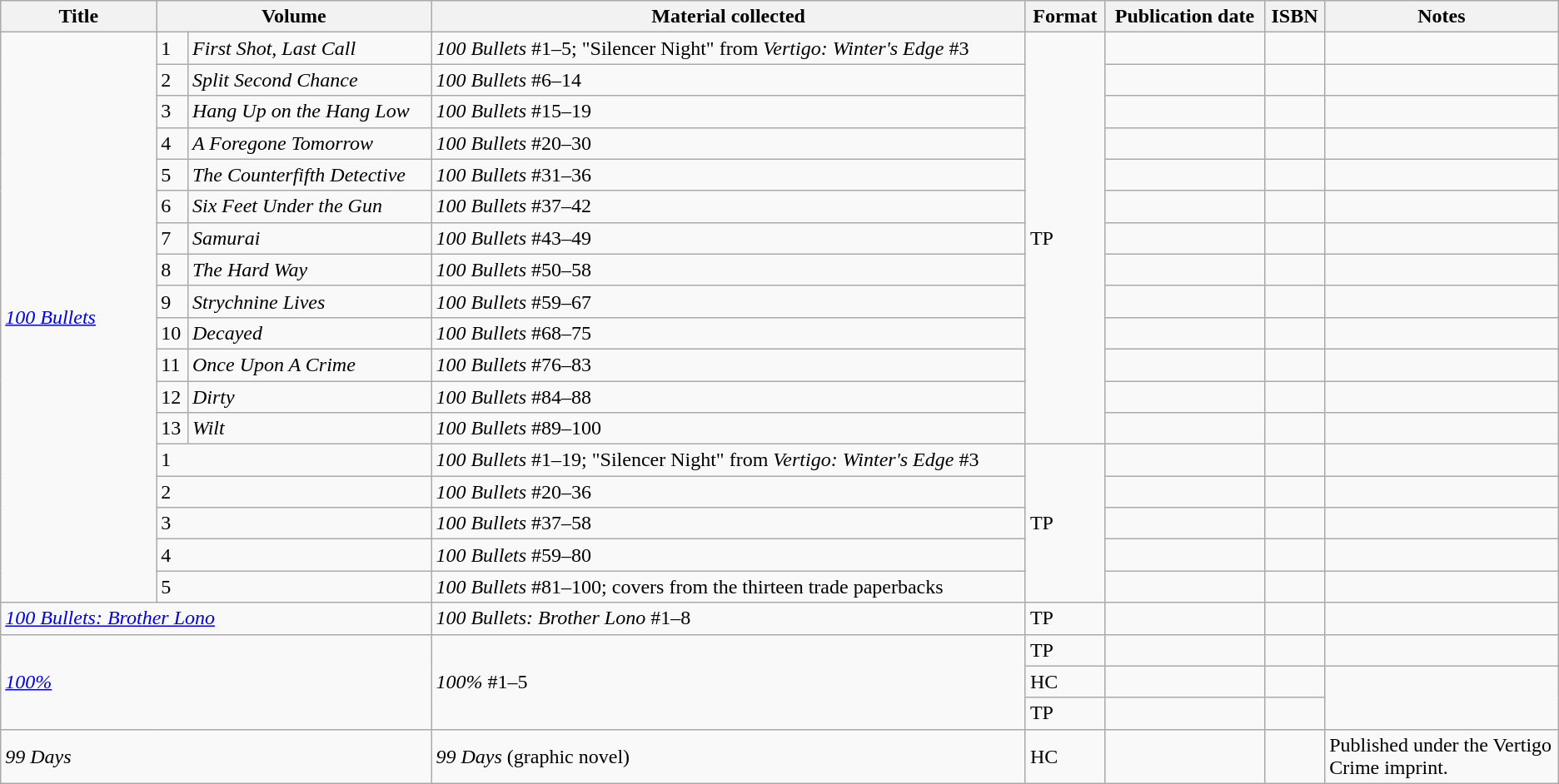<table class="wikitable">
<tr>
<th width="10%">Title</th>
<th colspan="2">Volume</th>
<th>Material collected</th>
<th>Format</th>
<th>Publication date</th>
<th>ISBN</th>
<th width="15%">Notes</th>
</tr>
<tr>
<td rowspan="18"><em><a href='#'>100 Bullets</a></em></td>
<td>1</td>
<td><em>First Shot, Last Call</em></td>
<td><em>100 Bullets</em> #1–5; "Silencer Night" from <em>Vertigo: Winter's Edge</em> #3</td>
<td rowspan="13">TP</td>
<td></td>
<td></td>
<td></td>
</tr>
<tr>
<td>2</td>
<td><em>Split Second Chance</em></td>
<td><em>100 Bullets</em> #6–14</td>
<td></td>
<td></td>
<td></td>
</tr>
<tr>
<td>3</td>
<td><em>Hang Up on the Hang Low</em></td>
<td><em>100 Bullets</em> #15–19</td>
<td></td>
<td></td>
<td></td>
</tr>
<tr>
<td>4</td>
<td><em>A Foregone Tomorrow</em></td>
<td><em>100 Bullets</em> #20–30</td>
<td></td>
<td></td>
<td></td>
</tr>
<tr>
<td>5</td>
<td><em>The Counterfifth Detective</em></td>
<td><em>100 Bullets</em> #31–36</td>
<td></td>
<td></td>
<td></td>
</tr>
<tr>
<td>6</td>
<td><em>Six Feet Under the Gun</em></td>
<td><em>100 Bullets</em> #37–42</td>
<td></td>
<td></td>
<td></td>
</tr>
<tr>
<td>7</td>
<td><em>Samurai</em></td>
<td><em>100 Bullets</em> #43–49</td>
<td></td>
<td></td>
<td></td>
</tr>
<tr>
<td>8</td>
<td><em>The Hard Way</em></td>
<td><em>100 Bullets</em> #50–58</td>
<td></td>
<td></td>
<td></td>
</tr>
<tr>
<td>9</td>
<td><em>Strychnine Lives</em></td>
<td><em>100 Bullets</em> #59–67</td>
<td></td>
<td></td>
<td></td>
</tr>
<tr>
<td>10</td>
<td><em>Decayed</em></td>
<td><em>100 Bullets</em> #68–75</td>
<td></td>
<td></td>
<td></td>
</tr>
<tr>
<td>11</td>
<td><em>Once Upon A Crime</em></td>
<td><em>100 Bullets</em> #76–83</td>
<td></td>
<td></td>
<td></td>
</tr>
<tr>
<td>12</td>
<td><em>Dirty</em></td>
<td><em>100 Bullets</em> #84–88</td>
<td></td>
<td></td>
<td></td>
</tr>
<tr>
<td>13</td>
<td><em>Wilt</em></td>
<td><em>100 Bullets</em> #89–100</td>
<td></td>
<td></td>
<td></td>
</tr>
<tr>
<td colspan="2">1</td>
<td><em>100 Bullets</em> #1–19; "Silencer Night" from <em>Vertigo: Winter's Edge</em> #3</td>
<td rowspan="5">TP</td>
<td></td>
<td></td>
<td></td>
</tr>
<tr>
<td colspan="2">2</td>
<td><em>100 Bullets</em> #20–36</td>
<td></td>
<td></td>
<td></td>
</tr>
<tr>
<td colspan="2">3</td>
<td><em>100 Bullets</em> #37–58</td>
<td></td>
<td></td>
<td></td>
</tr>
<tr>
<td colspan="2">4</td>
<td><em>100 Bullets</em> #59–80</td>
<td></td>
<td></td>
<td></td>
</tr>
<tr>
<td colspan="2">5</td>
<td><em>100 Bullets</em> #81–100; covers from the thirteen trade paperbacks</td>
<td></td>
<td></td>
<td></td>
</tr>
<tr>
<td colspan="3"><em><a href='#'>100 Bullets: Brother Lono</a></em></td>
<td><em>100 Bullets: Brother Lono</em> #1–8</td>
<td>TP</td>
<td></td>
<td></td>
<td></td>
</tr>
<tr>
<td colspan="3" rowspan="3"><em><a href='#'>100%</a></em></td>
<td rowspan="3"><em>100%</em> #1–5</td>
<td>TP</td>
<td></td>
<td></td>
<td></td>
</tr>
<tr>
<td>HC</td>
<td></td>
<td></td>
<td rowspan="2"></td>
</tr>
<tr>
<td>TP</td>
<td></td>
<td></td>
</tr>
<tr>
<td colspan="3"><em>99 Days</em></td>
<td><em>99 Days</em> (graphic novel)</td>
<td>HC</td>
<td></td>
<td></td>
<td>Published under the Vertigo Crime imprint.</td>
</tr>
</table>
